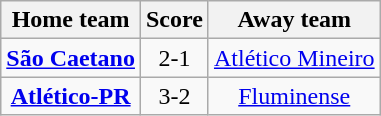<table class="wikitable" style="text-align: center">
<tr>
<th>Home team</th>
<th>Score</th>
<th>Away team</th>
</tr>
<tr>
<td><strong><a href='#'>São Caetano</a></strong></td>
<td>2-1</td>
<td><a href='#'>Atlético Mineiro</a></td>
</tr>
<tr>
<td><strong><a href='#'>Atlético-PR</a></strong></td>
<td>3-2</td>
<td><a href='#'>Fluminense</a></td>
</tr>
</table>
